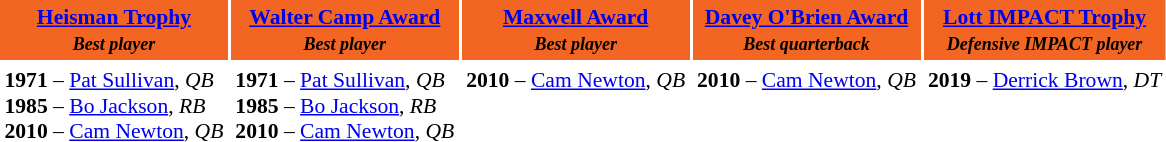<table cellpadding="3" style="font-size:.9em">
<tr>
<th style="background:#F26522"><a href='#'>Heisman Trophy</a><br><small><em>Best player</em></small></th>
<th style="background:#F26522"><a href='#'>Walter Camp Award</a><br><small><em>Best player</em></small></th>
<th style="background:#F26522"><a href='#'>Maxwell Award</a><br><small><em>Best player</em></small></th>
<th style="background:#F26522"><a href='#'>Davey O'Brien Award</a><br><small><em>Best quarterback</em></small></th>
<th style="background:#F26522"><a href='#'>Lott IMPACT Trophy</a><br><small><em>Defensive IMPACT player</em></small></th>
</tr>
<tr style="vertical-align:top;">
<td><strong>1971</strong> – <a href='#'>Pat Sullivan</a>, <em>QB</em><br><strong>1985</strong> – <a href='#'>Bo Jackson</a>, <em>RB</em><br><strong>2010</strong> – <a href='#'>Cam Newton</a>, <em>QB</em></td>
<td><strong>1971</strong> – <a href='#'>Pat Sullivan</a>, <em>QB</em><br><strong>1985</strong> – <a href='#'>Bo Jackson</a>, <em>RB</em><br><strong>2010</strong> – <a href='#'>Cam Newton</a>, <em>QB</em></td>
<td><strong>2010</strong> – <a href='#'>Cam Newton</a>, <em>QB</em></td>
<td><strong>2010</strong> – <a href='#'>Cam Newton</a>, <em>QB</em></td>
<td><strong>2019</strong> – <a href='#'>Derrick Brown</a>, <em>DT</em></td>
</tr>
</table>
